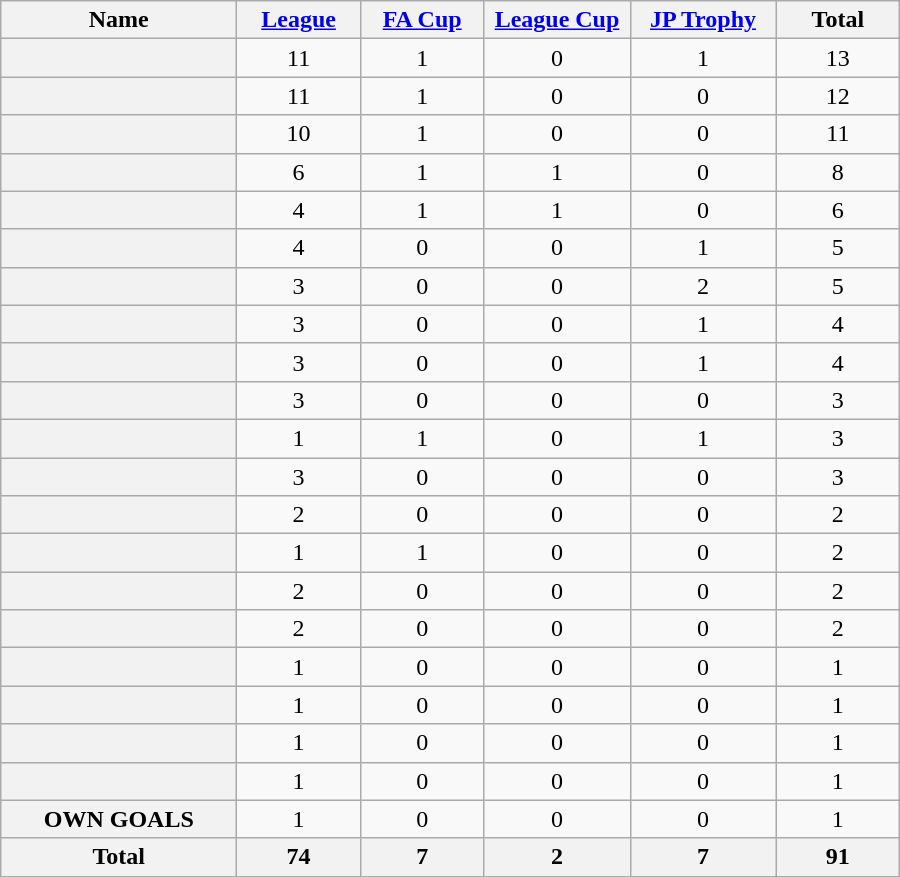<table class="wikitable plainrowheaders sortable" style="text-align:center">
<tr>
<th style="width:150px;">Name</th>
<th style="width:75px;"><a href='#'>League</a></th>
<th style="width:75px;"><a href='#'>FA Cup</a></th>
<th style="width:90px;"><a href='#'>League Cup</a></th>
<th style="width:90px;"><a href='#'>JP Trophy</a></th>
<th style="width:75px;">Total</th>
</tr>
<tr>
<th scope=row></th>
<td>11</td>
<td>1</td>
<td>0</td>
<td>1</td>
<td>13</td>
</tr>
<tr>
<th scope=row></th>
<td>11</td>
<td>1</td>
<td>0</td>
<td>0</td>
<td>12</td>
</tr>
<tr>
<th scope=row></th>
<td>10</td>
<td>1</td>
<td>0</td>
<td>0</td>
<td>11</td>
</tr>
<tr>
<th scope=row></th>
<td>6</td>
<td>1</td>
<td>1</td>
<td>0</td>
<td>8</td>
</tr>
<tr>
<th scope=row></th>
<td>4</td>
<td>1</td>
<td>1</td>
<td>0</td>
<td>6</td>
</tr>
<tr>
<th scope=row></th>
<td>4</td>
<td>0</td>
<td>0</td>
<td>1</td>
<td>5</td>
</tr>
<tr>
<th scope=row></th>
<td>3</td>
<td>0</td>
<td>0</td>
<td>2</td>
<td>5</td>
</tr>
<tr>
<th scope=row></th>
<td>3</td>
<td>0</td>
<td>0</td>
<td>1</td>
<td>4</td>
</tr>
<tr>
<th scope=row></th>
<td>3</td>
<td>0</td>
<td>0</td>
<td>1</td>
<td>4</td>
</tr>
<tr>
<th scope=row></th>
<td>3</td>
<td>0</td>
<td>0</td>
<td>0</td>
<td>3</td>
</tr>
<tr>
<th scope=row></th>
<td>1</td>
<td>1</td>
<td>0</td>
<td>1</td>
<td>3</td>
</tr>
<tr>
<th scope=row></th>
<td>3</td>
<td>0</td>
<td>0</td>
<td>0</td>
<td>3</td>
</tr>
<tr>
<th scope=row></th>
<td>2</td>
<td>0</td>
<td>0</td>
<td>0</td>
<td>2</td>
</tr>
<tr>
<th scope=row></th>
<td>1</td>
<td>1</td>
<td>0</td>
<td>0</td>
<td>2</td>
</tr>
<tr>
<th scope=row></th>
<td>2</td>
<td>0</td>
<td>0</td>
<td>0</td>
<td>2</td>
</tr>
<tr>
<th scope=row></th>
<td>2</td>
<td>0</td>
<td>0</td>
<td>0</td>
<td>2</td>
</tr>
<tr>
<th scope=row></th>
<td>1</td>
<td>0</td>
<td>0</td>
<td>0</td>
<td>1</td>
</tr>
<tr>
<th scope=row></th>
<td>1</td>
<td>0</td>
<td>0</td>
<td>0</td>
<td>1</td>
</tr>
<tr>
<th scope=row></th>
<td>1</td>
<td>0</td>
<td>0</td>
<td>0</td>
<td>1</td>
</tr>
<tr>
<th scope=row></th>
<td>1</td>
<td>0</td>
<td>0</td>
<td>0</td>
<td>1</td>
</tr>
<tr>
<th>OWN GOALS</th>
<td>1</td>
<td>0</td>
<td>0</td>
<td>0</td>
<td>1</td>
</tr>
<tr class="unsortable">
<th>Total</th>
<th>74</th>
<th>7</th>
<th>2</th>
<th>7</th>
<th>91</th>
</tr>
</table>
